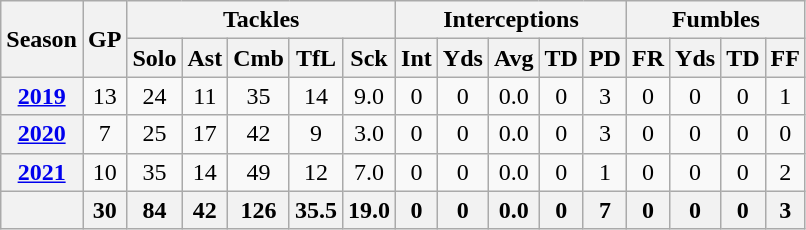<table class="wikitable" style="text-align:center;">
<tr>
<th rowspan="2">Season</th>
<th rowspan="2">GP</th>
<th colspan="5">Tackles</th>
<th colspan="5">Interceptions</th>
<th colspan="4">Fumbles</th>
</tr>
<tr>
<th>Solo</th>
<th>Ast</th>
<th>Cmb</th>
<th>TfL</th>
<th>Sck</th>
<th>Int</th>
<th>Yds</th>
<th>Avg</th>
<th>TD</th>
<th>PD</th>
<th>FR</th>
<th>Yds</th>
<th>TD</th>
<th>FF</th>
</tr>
<tr>
<th><a href='#'>2019</a></th>
<td>13</td>
<td>24</td>
<td>11</td>
<td>35</td>
<td>14</td>
<td>9.0</td>
<td>0</td>
<td>0</td>
<td>0.0</td>
<td>0</td>
<td>3</td>
<td>0</td>
<td>0</td>
<td>0</td>
<td>1</td>
</tr>
<tr>
<th><a href='#'>2020</a></th>
<td>7</td>
<td>25</td>
<td>17</td>
<td>42</td>
<td>9</td>
<td>3.0</td>
<td>0</td>
<td>0</td>
<td>0.0</td>
<td>0</td>
<td>3</td>
<td>0</td>
<td>0</td>
<td>0</td>
<td>0</td>
</tr>
<tr>
<th><a href='#'>2021</a></th>
<td>10</td>
<td>35</td>
<td>14</td>
<td>49</td>
<td>12</td>
<td>7.0</td>
<td>0</td>
<td>0</td>
<td>0.0</td>
<td>0</td>
<td>1</td>
<td>0</td>
<td>0</td>
<td>0</td>
<td>2</td>
</tr>
<tr>
<th></th>
<th>30</th>
<th>84</th>
<th>42</th>
<th>126</th>
<th>35.5</th>
<th>19.0</th>
<th>0</th>
<th>0</th>
<th>0.0</th>
<th>0</th>
<th>7</th>
<th>0</th>
<th>0</th>
<th>0</th>
<th>3</th>
</tr>
</table>
